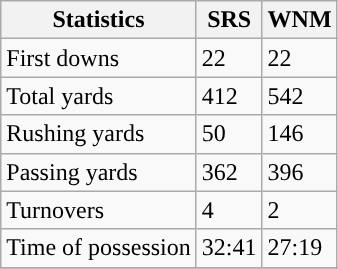<table class="wikitable" style="float: left;">
<tr>
<th>Statistics</th>
<th>SRS</th>
<th>WNM</th>
</tr>
<tr>
<td>First downs</td>
<td>22</td>
<td>22</td>
</tr>
<tr>
<td>Total yards</td>
<td>412</td>
<td>542</td>
</tr>
<tr>
<td>Rushing yards</td>
<td>50</td>
<td>146</td>
</tr>
<tr>
<td>Passing yards</td>
<td>362</td>
<td>396</td>
</tr>
<tr>
<td>Turnovers</td>
<td>4</td>
<td>2</td>
</tr>
<tr>
<td>Time of possession</td>
<td>32:41</td>
<td>27:19</td>
</tr>
<tr>
</tr>
</table>
